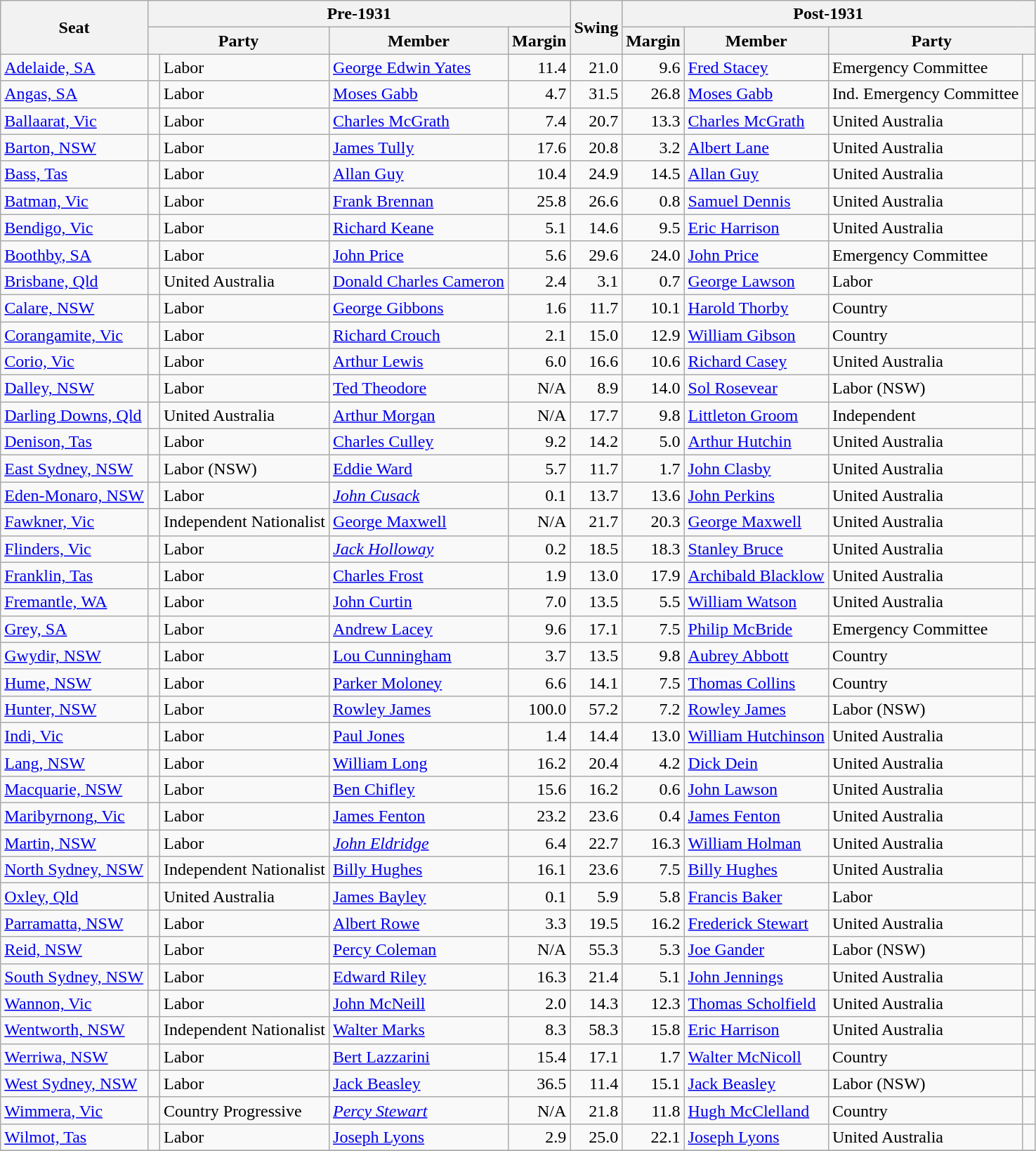<table class="wikitable">
<tr>
<th rowspan="2">Seat</th>
<th colspan="4">Pre-1931</th>
<th rowspan="2">Swing</th>
<th colspan="4">Post-1931</th>
</tr>
<tr>
<th colspan="2">Party</th>
<th>Member</th>
<th>Margin</th>
<th>Margin</th>
<th>Member</th>
<th colspan="2">Party</th>
</tr>
<tr>
<td><a href='#'>Adelaide, SA</a></td>
<td> </td>
<td>Labor</td>
<td><a href='#'>George Edwin Yates</a></td>
<td style="text-align:right;">11.4</td>
<td style="text-align:right;">21.0</td>
<td style="text-align:right;">9.6</td>
<td><a href='#'>Fred Stacey</a></td>
<td>Emergency Committee</td>
<td> </td>
</tr>
<tr>
<td><a href='#'>Angas, SA</a></td>
<td> </td>
<td>Labor</td>
<td><a href='#'>Moses Gabb</a></td>
<td style="text-align:right;">4.7</td>
<td style="text-align:right;">31.5</td>
<td style="text-align:right;">26.8</td>
<td><a href='#'>Moses Gabb</a></td>
<td>Ind. Emergency Committee</td>
<td> </td>
</tr>
<tr>
<td><a href='#'>Ballaarat, Vic</a></td>
<td> </td>
<td>Labor</td>
<td><a href='#'>Charles McGrath</a></td>
<td style="text-align:right;">7.4</td>
<td style="text-align:right;">20.7</td>
<td style="text-align:right;">13.3</td>
<td><a href='#'>Charles McGrath</a></td>
<td>United Australia</td>
<td> </td>
</tr>
<tr>
<td><a href='#'>Barton, NSW</a></td>
<td> </td>
<td>Labor</td>
<td><a href='#'>James Tully</a></td>
<td style="text-align:right;">17.6</td>
<td style="text-align:right;">20.8</td>
<td style="text-align:right;">3.2</td>
<td><a href='#'>Albert Lane</a></td>
<td>United Australia</td>
<td> </td>
</tr>
<tr>
<td><a href='#'>Bass, Tas</a></td>
<td> </td>
<td>Labor</td>
<td><a href='#'>Allan Guy</a></td>
<td style="text-align:right;">10.4</td>
<td style="text-align:right;">24.9</td>
<td style="text-align:right;">14.5</td>
<td><a href='#'>Allan Guy</a></td>
<td>United Australia</td>
<td> </td>
</tr>
<tr>
<td><a href='#'>Batman, Vic</a></td>
<td> </td>
<td>Labor</td>
<td><a href='#'>Frank Brennan</a></td>
<td style="text-align:right;">25.8</td>
<td style="text-align:right;">26.6</td>
<td style="text-align:right;">0.8</td>
<td><a href='#'>Samuel Dennis</a></td>
<td>United Australia</td>
<td> </td>
</tr>
<tr>
<td><a href='#'>Bendigo, Vic</a></td>
<td> </td>
<td>Labor</td>
<td><a href='#'>Richard Keane</a></td>
<td style="text-align:right;">5.1</td>
<td style="text-align:right;">14.6</td>
<td style="text-align:right;">9.5</td>
<td><a href='#'>Eric Harrison</a></td>
<td>United Australia</td>
<td> </td>
</tr>
<tr>
<td><a href='#'>Boothby, SA</a></td>
<td> </td>
<td>Labor</td>
<td><a href='#'>John Price</a></td>
<td style="text-align:right;">5.6</td>
<td style="text-align:right;">29.6</td>
<td style="text-align:right;">24.0</td>
<td><a href='#'>John Price</a></td>
<td>Emergency Committee</td>
<td> </td>
</tr>
<tr>
<td><a href='#'>Brisbane, Qld</a></td>
<td> </td>
<td>United Australia</td>
<td><a href='#'>Donald Charles Cameron</a></td>
<td style="text-align:right;">2.4</td>
<td style="text-align:right;">3.1</td>
<td style="text-align:right;">0.7</td>
<td><a href='#'>George Lawson</a></td>
<td>Labor</td>
<td> </td>
</tr>
<tr>
<td><a href='#'>Calare, NSW</a></td>
<td> </td>
<td>Labor</td>
<td><a href='#'>George Gibbons</a></td>
<td style="text-align:right;">1.6</td>
<td style="text-align:right;">11.7</td>
<td style="text-align:right;">10.1</td>
<td><a href='#'>Harold Thorby</a></td>
<td>Country</td>
<td> </td>
</tr>
<tr>
<td><a href='#'>Corangamite, Vic</a></td>
<td> </td>
<td>Labor</td>
<td><a href='#'>Richard Crouch</a></td>
<td style="text-align:right;">2.1</td>
<td style="text-align:right;">15.0</td>
<td style="text-align:right;">12.9</td>
<td><a href='#'>William Gibson</a></td>
<td>Country</td>
<td> </td>
</tr>
<tr>
<td><a href='#'>Corio, Vic</a></td>
<td> </td>
<td>Labor</td>
<td><a href='#'>Arthur Lewis</a></td>
<td style="text-align:right;">6.0</td>
<td style="text-align:right;">16.6</td>
<td style="text-align:right;">10.6</td>
<td><a href='#'>Richard Casey</a></td>
<td>United Australia</td>
<td> </td>
</tr>
<tr>
<td><a href='#'>Dalley, NSW</a></td>
<td> </td>
<td>Labor</td>
<td><a href='#'>Ted Theodore</a></td>
<td style="text-align:right;">N/A</td>
<td style="text-align:right;">8.9</td>
<td style="text-align:right;">14.0</td>
<td><a href='#'>Sol Rosevear</a></td>
<td>Labor (NSW)</td>
<td> </td>
</tr>
<tr>
<td><a href='#'>Darling Downs, Qld</a></td>
<td> </td>
<td>United Australia</td>
<td><a href='#'>Arthur Morgan</a></td>
<td style="text-align:right;">N/A</td>
<td style="text-align:right;">17.7</td>
<td style="text-align:right;">9.8</td>
<td><a href='#'>Littleton Groom</a></td>
<td>Independent</td>
<td> </td>
</tr>
<tr>
<td><a href='#'>Denison, Tas</a></td>
<td> </td>
<td>Labor</td>
<td><a href='#'>Charles Culley</a></td>
<td style="text-align:right;">9.2</td>
<td style="text-align:right;">14.2</td>
<td style="text-align:right;">5.0</td>
<td><a href='#'>Arthur Hutchin</a></td>
<td>United Australia</td>
<td> </td>
</tr>
<tr>
<td><a href='#'>East Sydney, NSW</a></td>
<td> </td>
<td>Labor (NSW)</td>
<td><a href='#'>Eddie Ward</a></td>
<td style="text-align:right;">5.7</td>
<td style="text-align:right;">11.7</td>
<td style="text-align:right;">1.7</td>
<td><a href='#'>John Clasby</a></td>
<td>United Australia</td>
<td> </td>
</tr>
<tr>
<td><a href='#'>Eden-Monaro, NSW</a></td>
<td> </td>
<td>Labor</td>
<td><em><a href='#'>John Cusack</a></em></td>
<td style="text-align:right;">0.1</td>
<td style="text-align:right;">13.7</td>
<td style="text-align:right;">13.6</td>
<td><a href='#'>John Perkins</a></td>
<td>United Australia</td>
<td> </td>
</tr>
<tr>
<td><a href='#'>Fawkner, Vic</a></td>
<td> </td>
<td>Independent Nationalist</td>
<td><a href='#'>George Maxwell</a></td>
<td style="text-align:right;">N/A</td>
<td style="text-align:right;">21.7</td>
<td style="text-align:right;">20.3</td>
<td><a href='#'>George Maxwell</a></td>
<td>United Australia</td>
<td> </td>
</tr>
<tr>
<td><a href='#'>Flinders, Vic</a></td>
<td> </td>
<td>Labor</td>
<td><em><a href='#'>Jack Holloway</a></em></td>
<td style="text-align:right;">0.2</td>
<td style="text-align:right;">18.5</td>
<td style="text-align:right;">18.3</td>
<td><a href='#'>Stanley Bruce</a></td>
<td>United Australia</td>
<td> </td>
</tr>
<tr>
<td><a href='#'>Franklin, Tas</a></td>
<td> </td>
<td>Labor</td>
<td><a href='#'>Charles Frost</a></td>
<td style="text-align:right;">1.9</td>
<td style="text-align:right;">13.0</td>
<td style="text-align:right;">17.9</td>
<td><a href='#'>Archibald Blacklow</a></td>
<td>United Australia</td>
<td> </td>
</tr>
<tr>
<td><a href='#'>Fremantle, WA</a></td>
<td> </td>
<td>Labor</td>
<td><a href='#'>John Curtin</a></td>
<td style="text-align:right;">7.0</td>
<td style="text-align:right;">13.5</td>
<td style="text-align:right;">5.5</td>
<td><a href='#'>William Watson</a></td>
<td>United Australia</td>
<td> </td>
</tr>
<tr>
<td><a href='#'>Grey, SA</a></td>
<td> </td>
<td>Labor</td>
<td><a href='#'>Andrew Lacey</a></td>
<td style="text-align:right;">9.6</td>
<td style="text-align:right;">17.1</td>
<td style="text-align:right;">7.5</td>
<td><a href='#'>Philip McBride</a></td>
<td>Emergency Committee</td>
<td> </td>
</tr>
<tr>
<td><a href='#'>Gwydir, NSW</a></td>
<td> </td>
<td>Labor</td>
<td><a href='#'>Lou Cunningham</a></td>
<td style="text-align:right;">3.7</td>
<td style="text-align:right;">13.5</td>
<td style="text-align:right;">9.8</td>
<td><a href='#'>Aubrey Abbott</a></td>
<td>Country</td>
<td> </td>
</tr>
<tr>
<td><a href='#'>Hume, NSW</a></td>
<td> </td>
<td>Labor</td>
<td><a href='#'>Parker Moloney</a></td>
<td style="text-align:right;">6.6</td>
<td style="text-align:right;">14.1</td>
<td style="text-align:right;">7.5</td>
<td><a href='#'>Thomas Collins</a></td>
<td>Country</td>
<td> </td>
</tr>
<tr>
<td><a href='#'>Hunter, NSW</a></td>
<td> </td>
<td>Labor</td>
<td><a href='#'>Rowley James</a></td>
<td style="text-align:right;">100.0</td>
<td style="text-align:right;">57.2</td>
<td style="text-align:right;">7.2</td>
<td><a href='#'>Rowley James</a></td>
<td>Labor (NSW)</td>
<td> </td>
</tr>
<tr>
<td><a href='#'>Indi, Vic</a></td>
<td> </td>
<td>Labor</td>
<td><a href='#'>Paul Jones</a></td>
<td style="text-align:right;">1.4</td>
<td style="text-align:right;">14.4</td>
<td style="text-align:right;">13.0</td>
<td><a href='#'>William Hutchinson</a></td>
<td>United Australia</td>
<td> </td>
</tr>
<tr>
<td><a href='#'>Lang, NSW</a></td>
<td> </td>
<td>Labor</td>
<td><a href='#'>William Long</a></td>
<td style="text-align:right;">16.2</td>
<td style="text-align:right;">20.4</td>
<td style="text-align:right;">4.2</td>
<td><a href='#'>Dick Dein</a></td>
<td>United Australia</td>
<td> </td>
</tr>
<tr>
<td><a href='#'>Macquarie, NSW</a></td>
<td> </td>
<td>Labor</td>
<td><a href='#'>Ben Chifley</a></td>
<td style="text-align:right;">15.6</td>
<td style="text-align:right;">16.2</td>
<td style="text-align:right;">0.6</td>
<td><a href='#'>John Lawson</a></td>
<td>United Australia</td>
<td> </td>
</tr>
<tr>
<td><a href='#'>Maribyrnong, Vic</a></td>
<td> </td>
<td>Labor</td>
<td><a href='#'>James Fenton</a></td>
<td style="text-align:right;">23.2</td>
<td style="text-align:right;">23.6</td>
<td style="text-align:right;">0.4</td>
<td><a href='#'>James Fenton</a></td>
<td>United Australia</td>
<td> </td>
</tr>
<tr>
<td><a href='#'>Martin, NSW</a></td>
<td> </td>
<td>Labor</td>
<td><em><a href='#'>John Eldridge</a></em></td>
<td style="text-align:right;">6.4</td>
<td style="text-align:right;">22.7</td>
<td style="text-align:right;">16.3</td>
<td><a href='#'>William Holman</a></td>
<td>United Australia</td>
<td> </td>
</tr>
<tr>
<td><a href='#'>North Sydney, NSW</a></td>
<td> </td>
<td>Independent Nationalist</td>
<td><a href='#'>Billy Hughes</a></td>
<td style="text-align:right;">16.1</td>
<td style="text-align:right;">23.6</td>
<td style="text-align:right;">7.5</td>
<td><a href='#'>Billy Hughes</a></td>
<td>United Australia</td>
<td> </td>
</tr>
<tr>
<td><a href='#'>Oxley, Qld</a></td>
<td> </td>
<td>United Australia</td>
<td><a href='#'>James Bayley</a></td>
<td style="text-align:right;">0.1</td>
<td style="text-align:right;">5.9</td>
<td style="text-align:right;">5.8</td>
<td><a href='#'>Francis Baker</a></td>
<td>Labor</td>
<td> </td>
</tr>
<tr>
<td><a href='#'>Parramatta, NSW</a></td>
<td> </td>
<td>Labor</td>
<td><a href='#'>Albert Rowe</a></td>
<td style="text-align:right;">3.3</td>
<td style="text-align:right;">19.5</td>
<td style="text-align:right;">16.2</td>
<td><a href='#'>Frederick Stewart</a></td>
<td>United Australia</td>
<td> </td>
</tr>
<tr>
<td><a href='#'>Reid, NSW</a></td>
<td> </td>
<td>Labor</td>
<td><a href='#'>Percy Coleman</a></td>
<td style="text-align:right;">N/A</td>
<td style="text-align:right;">55.3</td>
<td style="text-align:right;">5.3</td>
<td><a href='#'>Joe Gander</a></td>
<td>Labor (NSW)</td>
<td> </td>
</tr>
<tr>
<td><a href='#'>South Sydney, NSW</a></td>
<td> </td>
<td>Labor</td>
<td><a href='#'>Edward Riley</a></td>
<td style="text-align:right;">16.3</td>
<td style="text-align:right;">21.4</td>
<td style="text-align:right;">5.1</td>
<td><a href='#'>John Jennings</a></td>
<td>United Australia</td>
<td> </td>
</tr>
<tr>
<td><a href='#'>Wannon, Vic</a></td>
<td> </td>
<td>Labor</td>
<td><a href='#'>John McNeill</a></td>
<td style="text-align:right;">2.0</td>
<td style="text-align:right;">14.3</td>
<td style="text-align:right;">12.3</td>
<td><a href='#'>Thomas Scholfield</a></td>
<td>United Australia</td>
<td> </td>
</tr>
<tr>
<td><a href='#'>Wentworth, NSW</a></td>
<td> </td>
<td>Independent Nationalist</td>
<td><a href='#'>Walter Marks</a></td>
<td style="text-align:right;">8.3</td>
<td style="text-align:right;">58.3</td>
<td style="text-align:right;">15.8</td>
<td><a href='#'>Eric Harrison</a></td>
<td>United Australia</td>
<td> </td>
</tr>
<tr>
<td><a href='#'>Werriwa, NSW</a></td>
<td> </td>
<td>Labor</td>
<td><a href='#'>Bert Lazzarini</a></td>
<td style="text-align:right;">15.4</td>
<td style="text-align:right;">17.1</td>
<td style="text-align:right;">1.7</td>
<td><a href='#'>Walter McNicoll</a></td>
<td>Country</td>
<td> </td>
</tr>
<tr>
<td><a href='#'>West Sydney, NSW</a></td>
<td> </td>
<td>Labor</td>
<td><a href='#'>Jack Beasley</a></td>
<td style="text-align:right;">36.5</td>
<td style="text-align:right;">11.4</td>
<td style="text-align:right;">15.1</td>
<td><a href='#'>Jack Beasley</a></td>
<td>Labor (NSW)</td>
<td> </td>
</tr>
<tr>
<td><a href='#'>Wimmera, Vic</a></td>
<td> </td>
<td>Country Progressive</td>
<td><em><a href='#'>Percy Stewart</a></em></td>
<td style="text-align:right;">N/A</td>
<td style="text-align:right;">21.8</td>
<td style="text-align:right;">11.8</td>
<td><a href='#'>Hugh McClelland</a></td>
<td>Country</td>
<td> </td>
</tr>
<tr>
<td><a href='#'>Wilmot, Tas</a></td>
<td> </td>
<td>Labor</td>
<td><a href='#'>Joseph Lyons</a></td>
<td style="text-align:right;">2.9</td>
<td style="text-align:right;">25.0</td>
<td style="text-align:right;">22.1</td>
<td><a href='#'>Joseph Lyons</a></td>
<td>United Australia</td>
<td> </td>
</tr>
<tr>
</tr>
</table>
